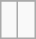<table class="wikitable">
<tr align="center">
</tr>
<tr align="center">
<td> </td>
<td> </td>
</tr>
</table>
